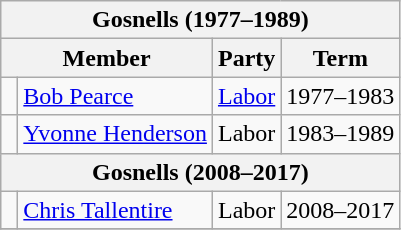<table class="wikitable">
<tr>
<th colspan="4">Gosnells (1977–1989)</th>
</tr>
<tr>
<th colspan="2">Member</th>
<th>Party</th>
<th>Term</th>
</tr>
<tr>
<td> </td>
<td><a href='#'>Bob Pearce</a></td>
<td><a href='#'>Labor</a></td>
<td>1977–1983</td>
</tr>
<tr>
<td> </td>
<td><a href='#'>Yvonne Henderson</a></td>
<td>Labor</td>
<td>1983–1989</td>
</tr>
<tr>
<th colspan="4">Gosnells (2008–2017)</th>
</tr>
<tr>
<td> </td>
<td><a href='#'>Chris Tallentire</a></td>
<td>Labor</td>
<td>2008–2017</td>
</tr>
<tr>
</tr>
</table>
